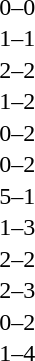<table cellspacing=1 width=70%>
<tr>
<th width=25%></th>
<th width=30%></th>
<th width=15%></th>
<th width=30%></th>
</tr>
<tr>
<td></td>
<td align=right></td>
<td align=center>0–0</td>
<td></td>
</tr>
<tr>
<td></td>
<td align=right></td>
<td align=center>1–1</td>
<td></td>
</tr>
<tr>
<td></td>
<td align=right></td>
<td align=center>2–2</td>
<td></td>
</tr>
<tr>
<td></td>
<td align=right></td>
<td align=center>1–2</td>
<td></td>
</tr>
<tr>
<td></td>
<td align=right></td>
<td align=center>0–2</td>
<td></td>
</tr>
<tr>
<td></td>
<td align=right></td>
<td align=center>0–2</td>
<td></td>
</tr>
<tr>
<td></td>
<td align=right></td>
<td align=center>5–1</td>
<td></td>
</tr>
<tr>
<td></td>
<td align=right></td>
<td align=center>1–3</td>
<td></td>
</tr>
<tr>
<td></td>
<td align=right></td>
<td align=center>2–2</td>
<td></td>
</tr>
<tr>
<td></td>
<td align=right></td>
<td align=center>2–3</td>
<td></td>
</tr>
<tr>
<td></td>
<td align=right></td>
<td align=center>0–2</td>
<td></td>
</tr>
<tr>
<td></td>
<td align=right></td>
<td align=center>1–4</td>
<td></td>
</tr>
</table>
